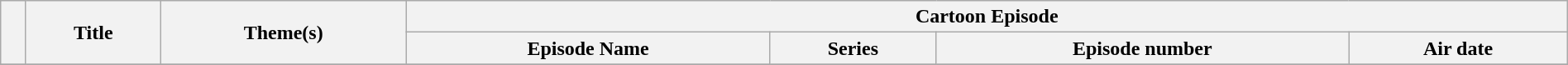<table class="wikitable collapsible collapsed" width=100%>
<tr>
<th rowspan="2"></th>
<th rowspan="2">Title</th>
<th rowspan="2">Theme(s)</th>
<th colspan="4">Cartoon Episode</th>
</tr>
<tr>
<th>Episode Name</th>
<th>Series</th>
<th>Episode number</th>
<th>Air date</th>
</tr>
<tr>
</tr>
</table>
